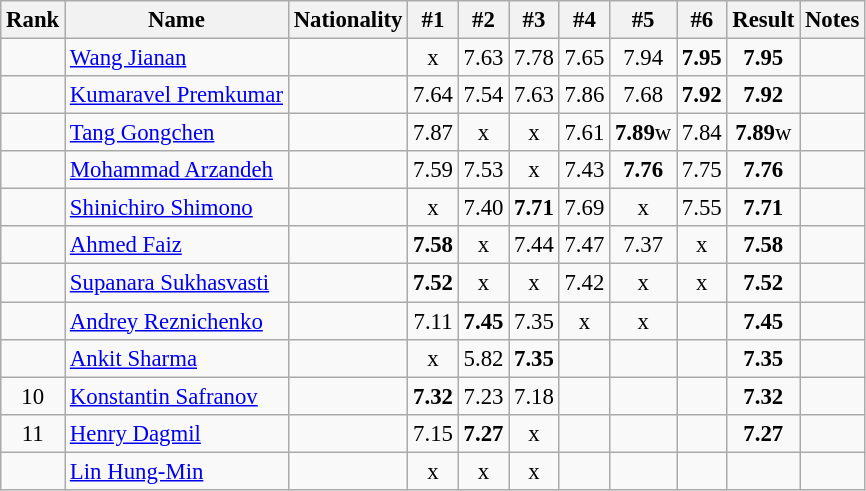<table class="wikitable sortable" style="text-align:center;font-size:95%">
<tr>
<th>Rank</th>
<th>Name</th>
<th>Nationality</th>
<th>#1</th>
<th>#2</th>
<th>#3</th>
<th>#4</th>
<th>#5</th>
<th>#6</th>
<th>Result</th>
<th>Notes</th>
</tr>
<tr>
<td></td>
<td align=left><a href='#'>Wang Jianan</a></td>
<td align=left></td>
<td>x</td>
<td>7.63</td>
<td>7.78</td>
<td>7.65</td>
<td>7.94</td>
<td><strong>7.95</strong></td>
<td><strong>7.95</strong></td>
<td></td>
</tr>
<tr>
<td></td>
<td align=left><a href='#'>Kumaravel Premkumar</a></td>
<td align=left></td>
<td>7.64</td>
<td>7.54</td>
<td>7.63</td>
<td>7.86</td>
<td>7.68</td>
<td><strong>7.92</strong></td>
<td><strong>7.92</strong></td>
<td></td>
</tr>
<tr>
<td></td>
<td align=left><a href='#'>Tang Gongchen</a></td>
<td align=left></td>
<td>7.87</td>
<td>x</td>
<td>x</td>
<td>7.61</td>
<td><strong>7.89</strong>w</td>
<td>7.84</td>
<td><strong>7.89</strong>w</td>
<td></td>
</tr>
<tr>
<td></td>
<td align=left><a href='#'>Mohammad Arzandeh</a></td>
<td align=left></td>
<td>7.59</td>
<td>7.53</td>
<td>x</td>
<td>7.43</td>
<td><strong>7.76</strong></td>
<td>7.75</td>
<td><strong>7.76</strong></td>
<td></td>
</tr>
<tr>
<td></td>
<td align=left><a href='#'>Shinichiro Shimono</a></td>
<td align=left></td>
<td>x</td>
<td>7.40</td>
<td><strong>7.71</strong></td>
<td>7.69</td>
<td>x</td>
<td>7.55</td>
<td><strong>7.71</strong></td>
<td></td>
</tr>
<tr>
<td></td>
<td align=left><a href='#'>Ahmed Faiz</a></td>
<td align=left></td>
<td><strong>7.58</strong></td>
<td>x</td>
<td>7.44</td>
<td>7.47</td>
<td>7.37</td>
<td>x</td>
<td><strong>7.58</strong></td>
<td></td>
</tr>
<tr>
<td></td>
<td align=left><a href='#'>Supanara Sukhasvasti</a></td>
<td align=left></td>
<td><strong>7.52</strong></td>
<td>x</td>
<td>x</td>
<td>7.42</td>
<td>x</td>
<td>x</td>
<td><strong>7.52</strong></td>
<td></td>
</tr>
<tr>
<td></td>
<td align=left><a href='#'>Andrey Reznichenko</a></td>
<td align=left></td>
<td>7.11</td>
<td><strong>7.45</strong></td>
<td>7.35</td>
<td>x</td>
<td>x</td>
<td></td>
<td><strong>7.45</strong></td>
<td></td>
</tr>
<tr>
<td></td>
<td align=left><a href='#'>Ankit Sharma</a></td>
<td align=left></td>
<td>x</td>
<td>5.82</td>
<td><strong>7.35</strong></td>
<td></td>
<td></td>
<td></td>
<td><strong>7.35</strong></td>
<td></td>
</tr>
<tr>
<td>10</td>
<td align=left><a href='#'>Konstantin Safranov</a></td>
<td align=left></td>
<td><strong>7.32</strong></td>
<td>7.23</td>
<td>7.18</td>
<td></td>
<td></td>
<td></td>
<td><strong>7.32</strong></td>
<td></td>
</tr>
<tr>
<td>11</td>
<td align=left><a href='#'>Henry Dagmil</a></td>
<td align=left></td>
<td>7.15</td>
<td><strong>7.27</strong></td>
<td>x</td>
<td></td>
<td></td>
<td></td>
<td><strong>7.27</strong></td>
<td></td>
</tr>
<tr>
<td></td>
<td align=left><a href='#'>Lin Hung-Min</a></td>
<td align=left></td>
<td>x</td>
<td>x</td>
<td>x</td>
<td></td>
<td></td>
<td></td>
<td><strong></strong></td>
<td></td>
</tr>
</table>
